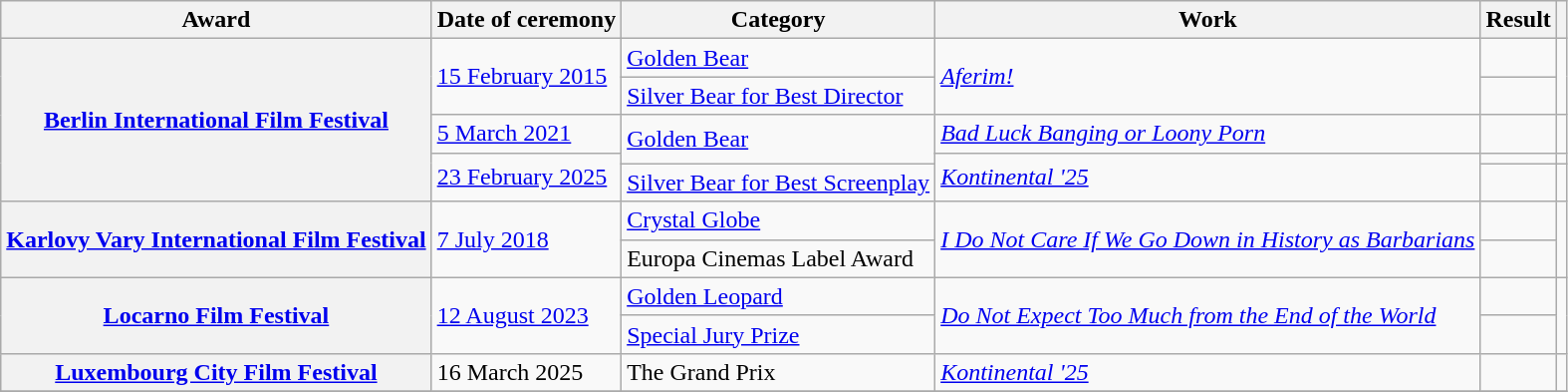<table class="wikitable sortable plainrowheaders">
<tr>
<th>Award</th>
<th>Date of ceremony</th>
<th>Category</th>
<th>Work</th>
<th>Result</th>
<th></th>
</tr>
<tr>
<th scope="row" rowspan="5"><a href='#'>Berlin International Film Festival</a></th>
<td rowspan="2"><a href='#'>15 February 2015</a></td>
<td><a href='#'>Golden Bear</a></td>
<td rowspan="2"><em><a href='#'>Aferim!</a></em></td>
<td></td>
<td align="center" rowspan="2"></td>
</tr>
<tr>
<td><a href='#'>Silver Bear for Best Director</a></td>
<td></td>
</tr>
<tr>
<td><a href='#'>5 March 2021</a></td>
<td rowspan="2"><a href='#'>Golden Bear</a></td>
<td><em><a href='#'>Bad Luck Banging or Loony Porn</a></em></td>
<td></td>
<td align="center"></td>
</tr>
<tr>
<td rowspan="2"><a href='#'>23 February 2025</a></td>
<td rowspan=2><em><a href='#'>Kontinental '25</a></em></td>
<td></td>
<td align="center"></td>
</tr>
<tr>
<td><a href='#'>Silver Bear for Best Screenplay</a></td>
<td></td>
<td align="center" rowspan="1"></td>
</tr>
<tr>
<th scope="row" rowspan="2"><a href='#'>Karlovy Vary International Film Festival</a></th>
<td rowspan="2"><a href='#'>7 July 2018</a></td>
<td><a href='#'>Crystal Globe</a></td>
<td rowspan="2"><em><a href='#'>I Do Not Care If We Go Down in History as Barbarians</a></em></td>
<td></td>
<td align="center" rowspan="2"></td>
</tr>
<tr>
<td>Europa Cinemas Label Award</td>
<td></td>
</tr>
<tr>
<th scope="row" rowspan="2"><a href='#'>Locarno Film Festival</a></th>
<td rowspan="2"><a href='#'>12 August 2023</a></td>
<td><a href='#'>Golden Leopard</a></td>
<td rowspan="2"><em><a href='#'>Do Not Expect Too Much from the End of the World</a></em></td>
<td></td>
<td align="center" rowspan="2"></td>
</tr>
<tr>
<td><a href='#'>Special Jury Prize</a></td>
<td></td>
</tr>
<tr>
<th scope="row"><a href='#'>Luxembourg City Film Festival</a></th>
<td>16 March 2025</td>
<td>The Grand Prix</td>
<td><em><a href='#'>Kontinental '25</a></em></td>
<td></td>
<td align="center"></td>
</tr>
<tr>
</tr>
</table>
